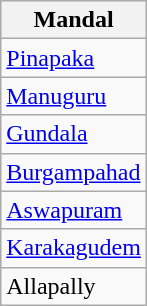<table class="wikitable sortable static-row-numbers static-row-header-hash">
<tr>
<th>Mandal</th>
</tr>
<tr>
<td><a href='#'>Pinapaka</a></td>
</tr>
<tr>
<td><a href='#'>Manuguru</a></td>
</tr>
<tr>
<td><a href='#'>Gundala</a></td>
</tr>
<tr>
<td><a href='#'>Burgampahad</a></td>
</tr>
<tr>
<td><a href='#'>Aswapuram</a></td>
</tr>
<tr>
<td><a href='#'>Karakagudem</a></td>
</tr>
<tr>
<td>Allapally</td>
</tr>
</table>
